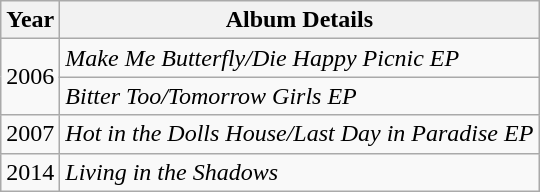<table class="wikitable">
<tr>
<th>Year</th>
<th>Album Details</th>
</tr>
<tr>
<td rowspan=2>2006</td>
<td><em>Make Me Butterfly/Die Happy Picnic EP</em></td>
</tr>
<tr>
<td><em>Bitter Too/Tomorrow Girls EP</em></td>
</tr>
<tr>
<td>2007</td>
<td><em>Hot in the Dolls House/Last Day in Paradise EP</em></td>
</tr>
<tr>
<td>2014</td>
<td><em>Living in the Shadows</em></td>
</tr>
</table>
